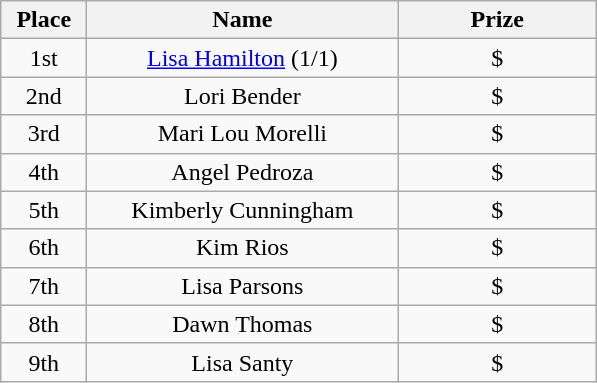<table class="wikitable">
<tr>
<th width="50">Place</th>
<th width="200">Name</th>
<th width="125">Prize</th>
</tr>
<tr>
<td align = "center">1st</td>
<td align = "center"><a href='#'>Lisa Hamilton</a> (1/1)</td>
<td align = "center">$</td>
</tr>
<tr>
<td align = "center">2nd</td>
<td align = "center">Lori Bender</td>
<td align = "center">$</td>
</tr>
<tr>
<td align = "center">3rd</td>
<td align = "center">Mari Lou Morelli</td>
<td align = "center">$</td>
</tr>
<tr>
<td align = "center">4th</td>
<td align = "center">Angel Pedroza</td>
<td align = "center">$</td>
</tr>
<tr>
<td align = "center">5th</td>
<td align = "center">Kimberly Cunningham</td>
<td align = "center">$</td>
</tr>
<tr>
<td align = "center">6th</td>
<td align = "center">Kim Rios</td>
<td align = "center">$</td>
</tr>
<tr>
<td align = "center">7th</td>
<td align = "center">Lisa Parsons</td>
<td align = "center">$</td>
</tr>
<tr>
<td align = "center">8th</td>
<td align = "center">Dawn Thomas</td>
<td align = "center">$</td>
</tr>
<tr>
<td align = "center">9th</td>
<td align = "center">Lisa Santy</td>
<td align = "center">$</td>
</tr>
</table>
